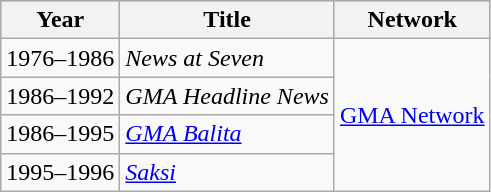<table class="wikitable">
<tr style="background:#ccc; text-align:center;">
<th>Year</th>
<th>Title</th>
<th>Network</th>
</tr>
<tr>
<td>1976–1986</td>
<td><em>News at Seven</em></td>
<td rowspan="4"><a href='#'>GMA Network</a></td>
</tr>
<tr>
<td>1986–1992</td>
<td><em>GMA Headline News</em></td>
</tr>
<tr>
<td>1986–1995</td>
<td><em><a href='#'>GMA Balita</a></em></td>
</tr>
<tr>
<td>1995–1996</td>
<td><em><a href='#'>Saksi</a></em></td>
</tr>
</table>
